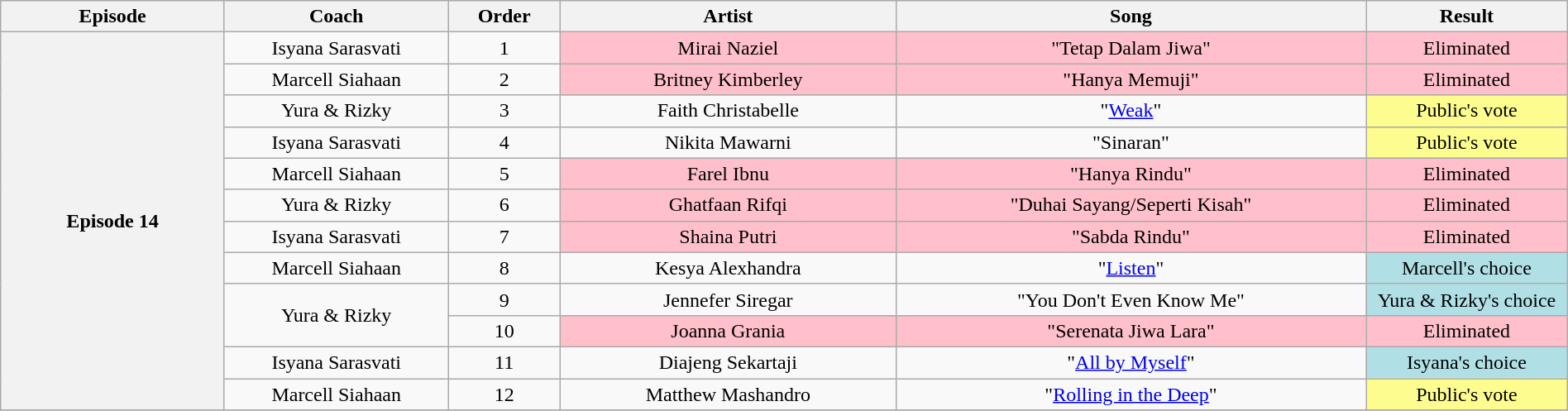<table class="wikitable" style="text-align:center; width:100%;">
<tr>
<th style="width:10%;">Episode</th>
<th style="width:10%;">Coach</th>
<th style="width:05%;">Order</th>
<th style="width:15%;">Artist</th>
<th style="width:21%;">Song</th>
<th style="width:9%;">Result</th>
</tr>
<tr>
<th rowspan="12" scope="row">Episode 14<br><small></small></th>
<td>Isyana Sarasvati</td>
<td>1</td>
<td style="background:pink;">Mirai Naziel</td>
<td style="background:pink;">"Tetap Dalam Jiwa"</td>
<td style="background:pink;">Eliminated</td>
</tr>
<tr>
<td>Marcell Siahaan</td>
<td>2</td>
<td style="background:pink;">Britney Kimberley</td>
<td style="background:pink;">"Hanya Memuji"</td>
<td style="background:pink;">Eliminated</td>
</tr>
<tr>
<td>Yura & Rizky</td>
<td>3</td>
<td>Faith Christabelle</td>
<td>"<a href='#'>Weak</a>"</td>
<td style="background:#fdfc8f;">Public's vote</td>
</tr>
<tr>
<td>Isyana Sarasvati</td>
<td>4</td>
<td>Nikita Mawarni</td>
<td>"Sinaran"</td>
<td style="background:#fdfc8f;">Public's vote</td>
</tr>
<tr>
<td>Marcell Siahaan</td>
<td>5</td>
<td style="background:pink;">Farel Ibnu</td>
<td style="background:pink;">"Hanya Rindu"</td>
<td style="background:pink;">Eliminated</td>
</tr>
<tr>
<td>Yura & Rizky</td>
<td>6</td>
<td style="background:pink;">Ghatfaan Rifqi</td>
<td style="background:pink;">"Duhai Sayang/Seperti Kisah"</td>
<td style="background:pink;">Eliminated</td>
</tr>
<tr>
<td>Isyana Sarasvati</td>
<td>7</td>
<td style="background:pink;">Shaina Putri</td>
<td style="background:pink;">"Sabda Rindu"</td>
<td style="background:pink;">Eliminated</td>
</tr>
<tr>
<td>Marcell Siahaan</td>
<td>8</td>
<td>Kesya Alexhandra</td>
<td>"<a href='#'>Listen</a>"</td>
<td style="background:#B0E0E6;">Marcell's choice</td>
</tr>
<tr>
<td rowspan=2>Yura & Rizky</td>
<td>9</td>
<td>Jennefer Siregar</td>
<td>"You Don't Even Know Me"</td>
<td style="background:#B0E0E6;">Yura & Rizky's choice</td>
</tr>
<tr>
<td>10</td>
<td style="background:pink;">Joanna Grania</td>
<td style="background:pink;">"Serenata Jiwa Lara"</td>
<td style="background:pink;">Eliminated</td>
</tr>
<tr>
<td>Isyana Sarasvati</td>
<td>11</td>
<td>Diajeng Sekartaji</td>
<td>"<a href='#'>All by Myself</a>"</td>
<td style="background:#B0E0E6;">Isyana's choice</td>
</tr>
<tr>
<td>Marcell Siahaan</td>
<td>12</td>
<td>Matthew Mashandro</td>
<td>"<a href='#'>Rolling in the Deep</a>"</td>
<td style="background:#fdfc8f;">Public's vote</td>
</tr>
<tr>
</tr>
</table>
